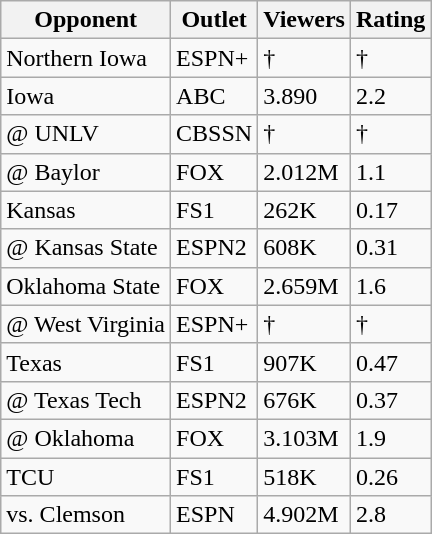<table class="wikitable">
<tr>
<th>Opponent</th>
<th>Outlet</th>
<th>Viewers</th>
<th>Rating</th>
</tr>
<tr>
<td>Northern Iowa</td>
<td>ESPN+</td>
<td>†</td>
<td>†</td>
</tr>
<tr>
<td>Iowa</td>
<td>ABC</td>
<td>3.890</td>
<td>2.2</td>
</tr>
<tr>
<td>@ UNLV</td>
<td>CBSSN</td>
<td>†</td>
<td>†</td>
</tr>
<tr>
<td>@ Baylor</td>
<td>FOX</td>
<td>2.012M</td>
<td>1.1</td>
</tr>
<tr>
<td>Kansas</td>
<td>FS1</td>
<td>262K</td>
<td>0.17</td>
</tr>
<tr>
<td>@ Kansas State</td>
<td>ESPN2</td>
<td>608K</td>
<td>0.31</td>
</tr>
<tr>
<td>Oklahoma State</td>
<td>FOX</td>
<td>2.659M</td>
<td>1.6</td>
</tr>
<tr>
<td>@ West Virginia</td>
<td>ESPN+</td>
<td>†</td>
<td>†</td>
</tr>
<tr>
<td>Texas</td>
<td>FS1</td>
<td>907K</td>
<td>0.47</td>
</tr>
<tr>
<td>@ Texas Tech</td>
<td>ESPN2</td>
<td>676K</td>
<td>0.37</td>
</tr>
<tr>
<td>@ Oklahoma</td>
<td>FOX</td>
<td>3.103M</td>
<td>1.9</td>
</tr>
<tr>
<td>TCU</td>
<td>FS1</td>
<td>518K</td>
<td>0.26</td>
</tr>
<tr>
<td>vs. Clemson</td>
<td>ESPN</td>
<td>4.902M</td>
<td>2.8</td>
</tr>
</table>
